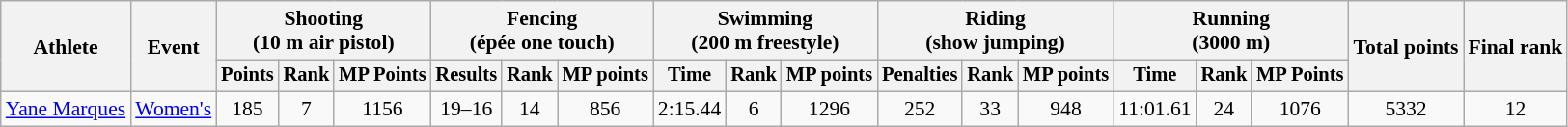<table class="wikitable" style="font-size:90%">
<tr>
<th rowspan="2">Athlete</th>
<th rowspan="2">Event</th>
<th colspan=3>Shooting<br><span>(10 m air pistol)</span></th>
<th colspan=3>Fencing<br><span>(épée one touch)</span></th>
<th colspan=3>Swimming<br><span>(200 m freestyle)</span></th>
<th colspan=3>Riding<br><span>(show jumping)</span></th>
<th colspan=3>Running<br><span>(3000 m)</span></th>
<th rowspan=2>Total points</th>
<th rowspan=2>Final rank</th>
</tr>
<tr style="font-size:95%">
<th>Points</th>
<th>Rank</th>
<th>MP Points</th>
<th>Results</th>
<th>Rank</th>
<th>MP points</th>
<th>Time</th>
<th>Rank</th>
<th>MP points</th>
<th>Penalties</th>
<th>Rank</th>
<th>MP points</th>
<th>Time</th>
<th>Rank</th>
<th>MP Points</th>
</tr>
<tr align=center>
<td align=left><a href='#'>Yane Marques</a></td>
<td align=left><a href='#'>Women's</a></td>
<td>185</td>
<td>7</td>
<td>1156</td>
<td>19–16</td>
<td>14</td>
<td>856</td>
<td>2:15.44</td>
<td>6</td>
<td>1296</td>
<td>252</td>
<td>33</td>
<td>948</td>
<td>11:01.61</td>
<td>24</td>
<td>1076</td>
<td>5332</td>
<td>12</td>
</tr>
</table>
